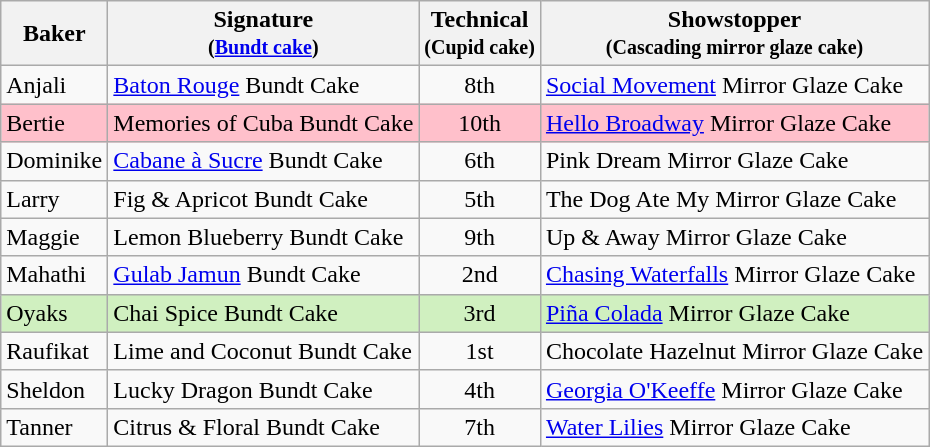<table class="wikitable" style="text-align:center;">
<tr>
<th>Baker</th>
<th>Signature<br><small>(<a href='#'>Bundt cake</a>)</small></th>
<th>Technical<br><small>(Cupid cake)</small></th>
<th>Showstopper<br><small>(Cascading mirror glaze cake)</small></th>
</tr>
<tr>
<td align="left">Anjali</td>
<td align="left"><a href='#'>Baton Rouge</a> Bundt Cake</td>
<td>8th</td>
<td align="left"><a href='#'>Social Movement</a> Mirror Glaze Cake</td>
</tr>
<tr bgcolor=pink>
<td align="left">Bertie</td>
<td align="left">Memories of Cuba Bundt Cake</td>
<td>10th</td>
<td align="left"><a href='#'>Hello Broadway</a> Mirror Glaze Cake</td>
</tr>
<tr>
<td align="left">Dominike</td>
<td align="left"><a href='#'>Cabane à Sucre</a> Bundt Cake</td>
<td>6th</td>
<td align="left">Pink Dream Mirror Glaze Cake</td>
</tr>
<tr>
<td align="left">Larry</td>
<td align="left">Fig & Apricot Bundt Cake</td>
<td>5th</td>
<td align="left">The Dog Ate My Mirror Glaze Cake</td>
</tr>
<tr>
<td align="left">Maggie</td>
<td align="left">Lemon Blueberry Bundt Cake</td>
<td>9th</td>
<td align="left">Up & Away Mirror Glaze Cake</td>
</tr>
<tr>
<td align="left">Mahathi</td>
<td align="left"><a href='#'>Gulab Jamun</a> Bundt Cake</td>
<td>2nd</td>
<td align="left"><a href='#'>Chasing Waterfalls</a> Mirror Glaze Cake</td>
</tr>
<tr style="background:#d0f0c0;">
<td align="left">Oyaks</td>
<td align="left">Chai Spice Bundt Cake</td>
<td>3rd</td>
<td align="left"><a href='#'>Piña Colada</a> Mirror Glaze Cake</td>
</tr>
<tr>
<td align="left">Raufikat</td>
<td align="left">Lime and Coconut Bundt Cake</td>
<td>1st</td>
<td align="left">Chocolate Hazelnut Mirror Glaze Cake</td>
</tr>
<tr>
<td align="left">Sheldon</td>
<td align="left">Lucky Dragon Bundt Cake</td>
<td>4th</td>
<td align="left"><a href='#'>Georgia O'Keeffe</a> Mirror Glaze Cake</td>
</tr>
<tr>
<td align="left">Tanner</td>
<td align="left">Citrus & Floral Bundt Cake</td>
<td>7th</td>
<td align="left"><a href='#'>Water Lilies</a> Mirror Glaze Cake</td>
</tr>
</table>
